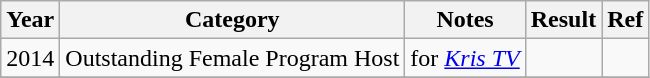<table class="wikitable">
<tr>
<th>Year</th>
<th>Category</th>
<th>Notes</th>
<th>Result</th>
<th>Ref</th>
</tr>
<tr>
<td>2014</td>
<td>Outstanding Female Program Host</td>
<td>for <em><a href='#'>Kris TV</a></em></td>
<td></td>
<td></td>
</tr>
<tr>
</tr>
</table>
